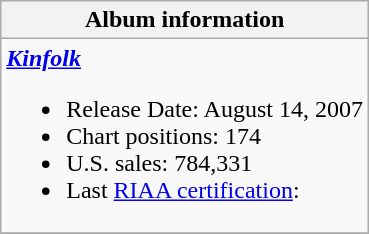<table class="wikitable">
<tr>
<th align="left">Album information</th>
</tr>
<tr>
<td align="left"><strong><em><a href='#'>Kinfolk</a></em></strong><br><ul><li>Release Date: August 14, 2007</li><li>Chart positions: 174</li><li>U.S. sales: 784,331</li><li>Last <a href='#'>RIAA certification</a>:</li></ul></td>
</tr>
<tr>
</tr>
</table>
